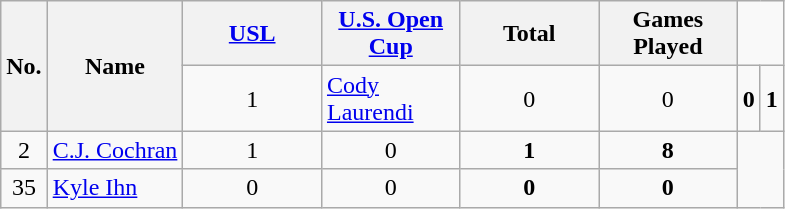<table class="wikitable sortable" style="text-align: center;">
<tr>
<th rowspan=2>No.</th>
<th rowspan=2>Name</th>
<th style="width:85px;"><a href='#'>USL</a></th>
<th style="width:85px;"><a href='#'>U.S. Open Cup</a></th>
<th style="width:85px;"><strong>Total</strong></th>
<th style="width:85px;"><strong>Games Played</strong></th>
</tr>
<tr>
<td>1</td>
<td align=left> <a href='#'>Cody Laurendi</a></td>
<td>0</td>
<td>0</td>
<td><strong>0</strong></td>
<td><strong>1</strong></td>
</tr>
<tr>
<td>2</td>
<td align=left> <a href='#'>C.J. Cochran</a></td>
<td>1</td>
<td>0</td>
<td><strong>1</strong></td>
<td><strong>8</strong></td>
</tr>
<tr>
<td>35</td>
<td align=left> <a href='#'>Kyle Ihn</a></td>
<td>0</td>
<td>0</td>
<td><strong>0</strong></td>
<td><strong>0</strong></td>
</tr>
</table>
